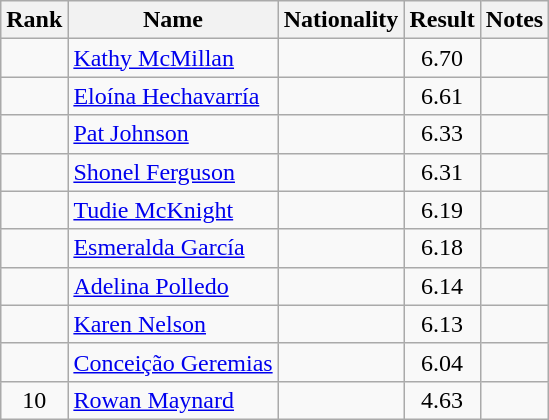<table class="wikitable sortable" style="text-align:center">
<tr>
<th>Rank</th>
<th>Name</th>
<th>Nationality</th>
<th>Result</th>
<th>Notes</th>
</tr>
<tr>
<td></td>
<td align=left><a href='#'>Kathy McMillan</a></td>
<td align=left></td>
<td>6.70</td>
<td></td>
</tr>
<tr>
<td></td>
<td align=left><a href='#'>Eloína Hechavarría</a></td>
<td align=left></td>
<td>6.61</td>
<td></td>
</tr>
<tr>
<td></td>
<td align=left><a href='#'>Pat Johnson</a></td>
<td align=left></td>
<td>6.33</td>
<td></td>
</tr>
<tr>
<td></td>
<td align=left><a href='#'>Shonel Ferguson</a></td>
<td align=left></td>
<td>6.31</td>
<td></td>
</tr>
<tr>
<td></td>
<td align=left><a href='#'>Tudie McKnight</a></td>
<td align=left></td>
<td>6.19</td>
<td></td>
</tr>
<tr>
<td></td>
<td align=left><a href='#'>Esmeralda García</a></td>
<td align=left></td>
<td>6.18</td>
<td></td>
</tr>
<tr>
<td></td>
<td align=left><a href='#'>Adelina Polledo</a></td>
<td align=left></td>
<td>6.14</td>
<td></td>
</tr>
<tr>
<td></td>
<td align=left><a href='#'>Karen Nelson</a></td>
<td align=left></td>
<td>6.13</td>
<td></td>
</tr>
<tr>
<td></td>
<td align=left><a href='#'>Conceição Geremias</a></td>
<td align=left></td>
<td>6.04</td>
<td></td>
</tr>
<tr>
<td>10</td>
<td align=left><a href='#'>Rowan Maynard</a></td>
<td align=left></td>
<td>4.63</td>
<td></td>
</tr>
</table>
